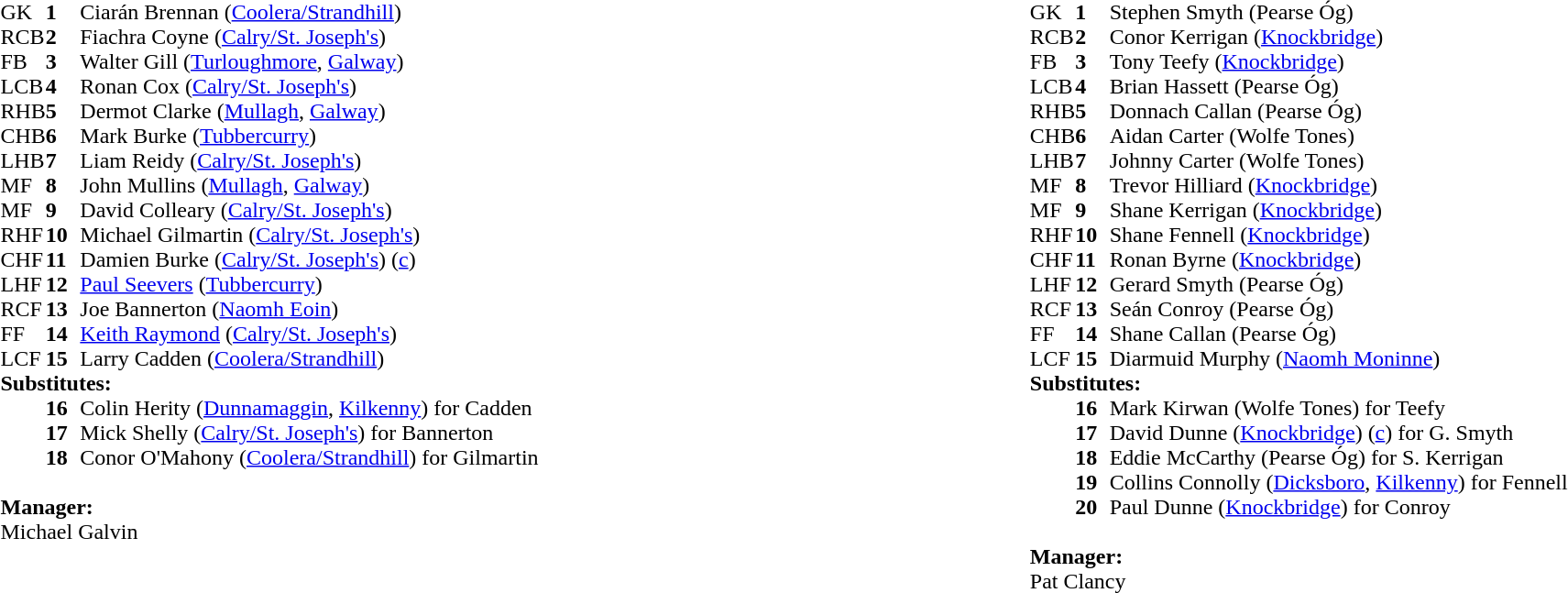<table style="width:100%;">
<tr>
<td style="vertical-align:top; width:50%"><br><table cellspacing="0" cellpadding="0">
<tr>
<th width="25"></th>
<th width="25"></th>
</tr>
<tr>
<td>GK</td>
<td><strong>1</strong></td>
<td>Ciarán Brennan (<a href='#'>Coolera/Strandhill</a>)</td>
</tr>
<tr>
<td>RCB</td>
<td><strong>2</strong></td>
<td>Fiachra Coyne (<a href='#'>Calry/St. Joseph's</a>)</td>
</tr>
<tr>
<td>FB</td>
<td><strong>3</strong></td>
<td>Walter Gill (<a href='#'>Turloughmore</a>, <a href='#'>Galway</a>)</td>
</tr>
<tr>
<td>LCB</td>
<td><strong>4</strong></td>
<td>Ronan Cox (<a href='#'>Calry/St. Joseph's</a>)</td>
</tr>
<tr>
<td>RHB</td>
<td><strong>5</strong></td>
<td>Dermot Clarke (<a href='#'>Mullagh</a>, <a href='#'>Galway</a>)</td>
</tr>
<tr>
<td>CHB</td>
<td><strong>6</strong></td>
<td>Mark Burke (<a href='#'>Tubbercurry</a>)</td>
</tr>
<tr>
<td>LHB</td>
<td><strong>7</strong></td>
<td>Liam Reidy (<a href='#'>Calry/St. Joseph's</a>)</td>
</tr>
<tr>
<td>MF</td>
<td><strong>8</strong></td>
<td>John Mullins (<a href='#'>Mullagh</a>, <a href='#'>Galway</a>)</td>
</tr>
<tr>
<td>MF</td>
<td><strong>9</strong></td>
<td>David Colleary (<a href='#'>Calry/St. Joseph's</a>)</td>
</tr>
<tr>
<td>RHF</td>
<td><strong>10</strong></td>
<td>Michael Gilmartin (<a href='#'>Calry/St. Joseph's</a>)</td>
</tr>
<tr>
<td>CHF</td>
<td><strong>11</strong></td>
<td>Damien Burke (<a href='#'>Calry/St. Joseph's</a>) (<a href='#'>c</a>)</td>
</tr>
<tr>
<td>LHF</td>
<td><strong>12</strong></td>
<td><a href='#'>Paul Seevers</a> (<a href='#'>Tubbercurry</a>)</td>
</tr>
<tr>
<td>RCF</td>
<td><strong>13</strong></td>
<td>Joe Bannerton (<a href='#'>Naomh Eoin</a>)</td>
</tr>
<tr>
<td>FF</td>
<td><strong>14</strong></td>
<td><a href='#'>Keith Raymond</a> (<a href='#'>Calry/St. Joseph's</a>)</td>
</tr>
<tr>
<td>LCF</td>
<td><strong>15</strong></td>
<td>Larry Cadden (<a href='#'>Coolera/Strandhill</a>)</td>
</tr>
<tr>
<td colspan=3><strong>Substitutes:</strong></td>
</tr>
<tr>
<td></td>
<td><strong>16</strong></td>
<td>Colin Herity (<a href='#'>Dunnamaggin</a>, <a href='#'>Kilkenny</a>) for Cadden</td>
</tr>
<tr>
<td></td>
<td><strong>17</strong></td>
<td>Mick Shelly (<a href='#'>Calry/St. Joseph's</a>) for Bannerton</td>
</tr>
<tr>
<td></td>
<td><strong>18</strong></td>
<td>Conor O'Mahony (<a href='#'>Coolera/Strandhill</a>) for Gilmartin</td>
</tr>
<tr>
<td colspan=3><br><strong>Manager:</strong></td>
</tr>
<tr>
<td colspan="4">Michael Galvin</td>
</tr>
</table>
</td>
<td style="vertical-align:top; width:50%"><br><table cellspacing="0" cellpadding="0" style="margin:auto">
<tr>
<th width="25"></th>
<th width="25"></th>
</tr>
<tr>
<td>GK</td>
<td><strong>1</strong></td>
<td>Stephen Smyth (Pearse Óg)</td>
</tr>
<tr>
<td>RCB</td>
<td><strong>2</strong></td>
<td>Conor Kerrigan (<a href='#'>Knockbridge</a>)</td>
</tr>
<tr>
<td>FB</td>
<td><strong>3</strong></td>
<td>Tony Teefy (<a href='#'>Knockbridge</a>)</td>
</tr>
<tr>
<td>LCB</td>
<td><strong>4</strong></td>
<td>Brian Hassett (Pearse Óg)</td>
</tr>
<tr>
<td>RHB</td>
<td><strong>5</strong></td>
<td>Donnach Callan (Pearse Óg)</td>
</tr>
<tr>
<td>CHB</td>
<td><strong>6</strong></td>
<td>Aidan Carter (Wolfe Tones)</td>
</tr>
<tr>
<td>LHB</td>
<td><strong>7</strong></td>
<td>Johnny Carter (Wolfe Tones)</td>
</tr>
<tr>
<td>MF</td>
<td><strong>8</strong></td>
<td>Trevor Hilliard (<a href='#'>Knockbridge</a>)</td>
</tr>
<tr>
<td>MF</td>
<td><strong>9</strong></td>
<td>Shane Kerrigan (<a href='#'>Knockbridge</a>)</td>
</tr>
<tr>
<td>RHF</td>
<td><strong>10</strong></td>
<td>Shane Fennell (<a href='#'>Knockbridge</a>)</td>
</tr>
<tr>
<td>CHF</td>
<td><strong>11</strong></td>
<td>Ronan Byrne (<a href='#'>Knockbridge</a>)</td>
</tr>
<tr>
<td>LHF</td>
<td><strong>12</strong></td>
<td>Gerard Smyth (Pearse Óg)</td>
</tr>
<tr>
<td>RCF</td>
<td><strong>13</strong></td>
<td>Seán Conroy (Pearse Óg)</td>
</tr>
<tr>
<td>FF</td>
<td><strong>14</strong></td>
<td>Shane Callan (Pearse Óg)</td>
</tr>
<tr>
<td>LCF</td>
<td><strong>15</strong></td>
<td>Diarmuid Murphy (<a href='#'>Naomh Moninne</a>)</td>
</tr>
<tr>
<td colspan=3><strong>Substitutes:</strong></td>
</tr>
<tr>
<td></td>
<td><strong>16</strong></td>
<td>Mark Kirwan (Wolfe Tones) for Teefy</td>
</tr>
<tr>
<td></td>
<td><strong>17</strong></td>
<td>David Dunne (<a href='#'>Knockbridge</a>) (<a href='#'>c</a>) for G. Smyth</td>
</tr>
<tr>
<td></td>
<td><strong>18</strong></td>
<td>Eddie McCarthy (Pearse Óg) for S. Kerrigan</td>
</tr>
<tr>
<td></td>
<td><strong>19</strong></td>
<td>Collins Connolly (<a href='#'>Dicksboro</a>, <a href='#'>Kilkenny</a>) for Fennell</td>
</tr>
<tr>
<td></td>
<td><strong>20</strong></td>
<td>Paul Dunne (<a href='#'>Knockbridge</a>) for Conroy</td>
</tr>
<tr>
<td colspan=3><br><strong>Manager:</strong></td>
</tr>
<tr>
<td colspan="4">Pat Clancy</td>
</tr>
<tr>
</tr>
</table>
</td>
</tr>
<tr>
</tr>
</table>
